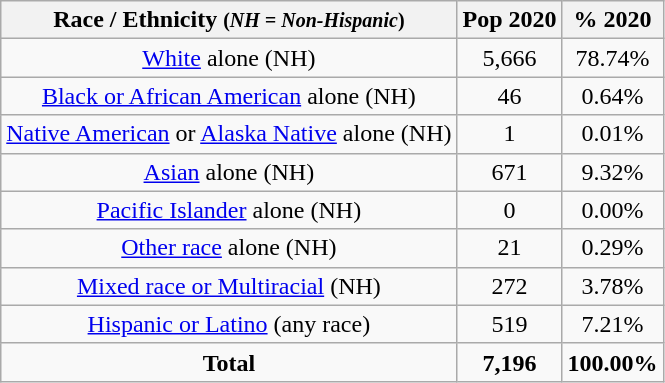<table class="wikitable" style="text-align:center;">
<tr>
<th>Race / Ethnicity <small>(<em>NH = Non-Hispanic</em>)</small></th>
<th>Pop 2020</th>
<th>% 2020</th>
</tr>
<tr>
<td><a href='#'>White</a> alone (NH)</td>
<td>5,666</td>
<td>78.74%</td>
</tr>
<tr>
<td><a href='#'>Black or African American</a> alone (NH)</td>
<td>46</td>
<td>0.64%</td>
</tr>
<tr>
<td><a href='#'>Native American</a> or <a href='#'>Alaska Native</a> alone (NH)</td>
<td>1</td>
<td>0.01%</td>
</tr>
<tr>
<td><a href='#'>Asian</a> alone (NH)</td>
<td>671</td>
<td>9.32%</td>
</tr>
<tr>
<td><a href='#'>Pacific Islander</a> alone (NH)</td>
<td>0</td>
<td>0.00%</td>
</tr>
<tr>
<td><a href='#'>Other race</a> alone (NH)</td>
<td>21</td>
<td>0.29%</td>
</tr>
<tr>
<td><a href='#'>Mixed race or Multiracial</a> (NH)</td>
<td>272</td>
<td>3.78%</td>
</tr>
<tr>
<td><a href='#'>Hispanic or Latino</a> (any race)</td>
<td>519</td>
<td>7.21%</td>
</tr>
<tr>
<td><strong>Total</strong></td>
<td><strong>7,196</strong></td>
<td><strong>100.00%</strong></td>
</tr>
</table>
